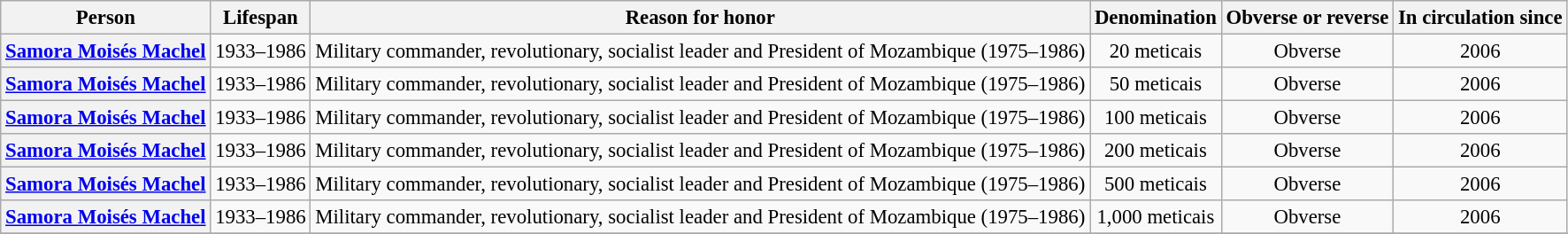<table class="wikitable" style="font-size: 95%; text-align:center;">
<tr>
<th>Person</th>
<th>Lifespan</th>
<th>Reason for honor</th>
<th>Denomination</th>
<th>Obverse or reverse</th>
<th>In circulation since</th>
</tr>
<tr>
<th><a href='#'>Samora Moisés Machel</a></th>
<td>1933–1986</td>
<td>Military commander, revolutionary, socialist leader and President of Mozambique (1975–1986)</td>
<td>20 meticais</td>
<td>Obverse</td>
<td>2006</td>
</tr>
<tr>
<th><a href='#'>Samora Moisés Machel</a></th>
<td>1933–1986</td>
<td>Military commander, revolutionary, socialist leader and President of Mozambique (1975–1986)</td>
<td>50 meticais</td>
<td>Obverse</td>
<td>2006</td>
</tr>
<tr>
<th><a href='#'>Samora Moisés Machel</a></th>
<td>1933–1986</td>
<td>Military commander, revolutionary, socialist leader and President of Mozambique (1975–1986)</td>
<td>100 meticais</td>
<td>Obverse</td>
<td>2006</td>
</tr>
<tr>
<th><a href='#'>Samora Moisés Machel</a></th>
<td>1933–1986</td>
<td>Military commander, revolutionary, socialist leader and President of Mozambique (1975–1986)</td>
<td>200 meticais</td>
<td>Obverse</td>
<td>2006</td>
</tr>
<tr>
<th><a href='#'>Samora Moisés Machel</a></th>
<td>1933–1986</td>
<td>Military commander, revolutionary, socialist leader and President of Mozambique (1975–1986)</td>
<td>500 meticais</td>
<td>Obverse</td>
<td>2006</td>
</tr>
<tr>
<th><a href='#'>Samora Moisés Machel</a></th>
<td>1933–1986</td>
<td>Military commander, revolutionary, socialist leader and President of Mozambique (1975–1986)</td>
<td>1,000 meticais</td>
<td>Obverse</td>
<td>2006</td>
</tr>
<tr>
</tr>
</table>
